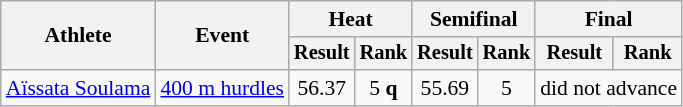<table class=wikitable style="font-size:90%">
<tr>
<th rowspan="2">Athlete</th>
<th rowspan="2">Event</th>
<th colspan="2">Heat</th>
<th colspan="2">Semifinal</th>
<th colspan="2">Final</th>
</tr>
<tr style="font-size:95%">
<th>Result</th>
<th>Rank</th>
<th>Result</th>
<th>Rank</th>
<th>Result</th>
<th>Rank</th>
</tr>
<tr align=center>
<td align=left><a href='#'>Aïssata Soulama</a></td>
<td align=left><a href='#'>400 m hurdles</a></td>
<td>56.37</td>
<td>5 <strong>q</strong></td>
<td>55.69</td>
<td>5</td>
<td colspan=2>did not advance</td>
</tr>
</table>
